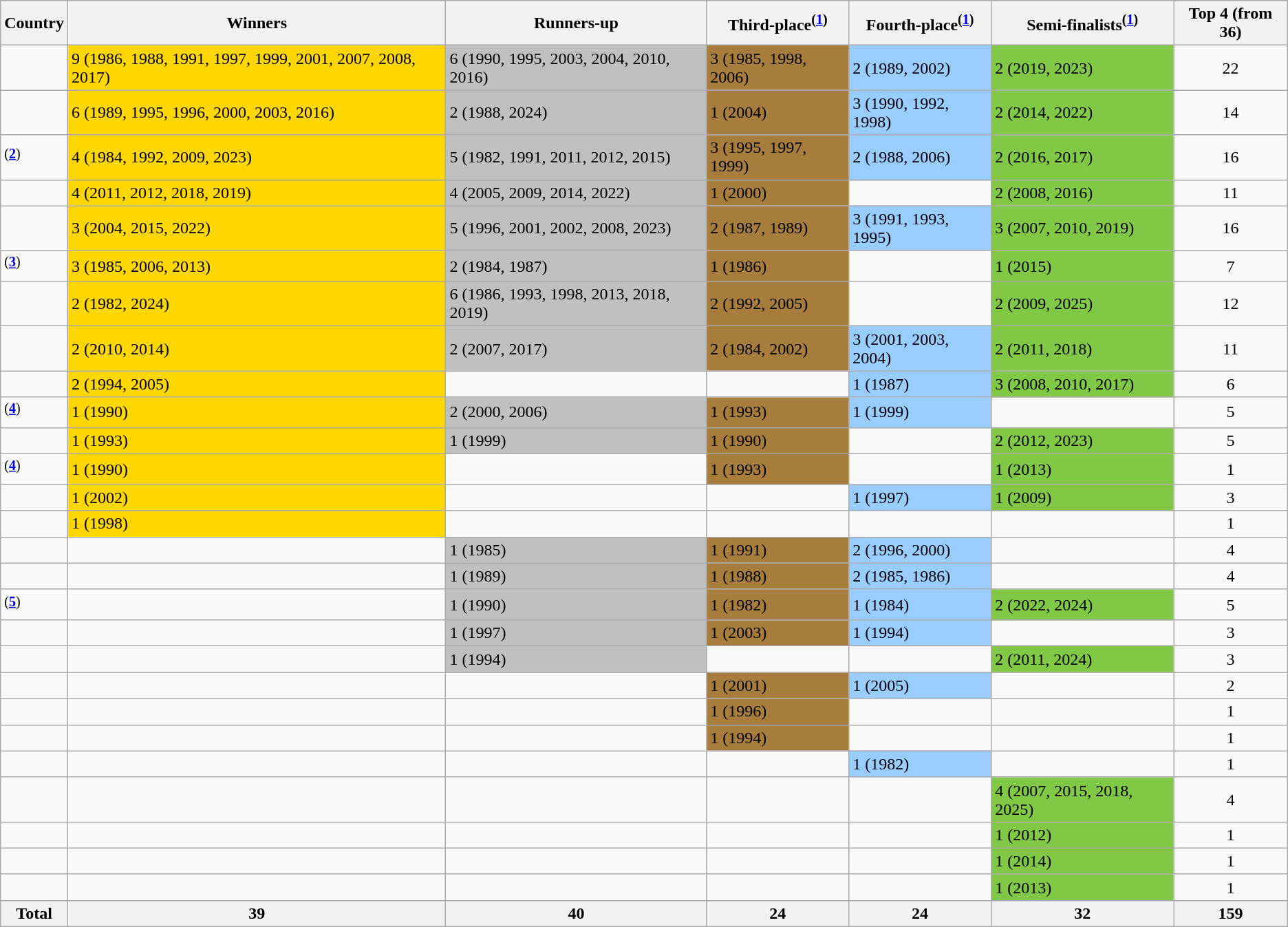<table class="wikitable sortable">
<tr>
<th>Country</th>
<th>Winners</th>
<th>Runners-up</th>
<th>Third-place<sup>(<strong><a href='#'>1</a></strong>)</sup></th>
<th>Fourth-place<sup>(<strong><a href='#'>1</a></strong>)</sup></th>
<th>Semi-finalists<sup>(<strong><a href='#'>1</a></strong>)</sup></th>
<th>Top 4 (from 36)</th>
</tr>
<tr>
<td></td>
<td bgcolor=gold>9 (1986, 1988, 1991, 1997, 1999, 2001, 2007, 2008, 2017)</td>
<td bgcolor=silver>6 (1990, 1995, 2003, 2004, 2010, 2016)</td>
<td bgcolor=a67d3d>3 (1985, 1998, 2006)</td>
<td bgcolor=#9acdff>2 (1989, 2002)</td>
<td bgcolor=#81c846>2 (2019, 2023)</td>
<td align=center>22</td>
</tr>
<tr>
<td></td>
<td bgcolor=gold>6 (1989, 1995, 1996, 2000, 2003, 2016)</td>
<td bgcolor=silver>2 (1988, 2024)</td>
<td bgcolor=a67d3d>1 (2004)</td>
<td bgcolor=#9acdff>3 (1990, 1992, 1998)</td>
<td bgcolor=#81c846>2 (2014, 2022)</td>
<td align=center>14</td>
</tr>
<tr>
<td><sup>(<strong><a href='#'>2</a></strong>)</sup></td>
<td bgcolor=gold>4 (1984, 1992, 2009, 2023)</td>
<td bgcolor=silver>5 (1982, 1991, 2011, 2012, 2015)</td>
<td bgcolor=a67d3d>3 (1995, 1997, 1999)</td>
<td bgcolor=#9acdff>2 (1988, 2006)</td>
<td bgcolor=#81c846>2 (2016, 2017)</td>
<td align=center>16</td>
</tr>
<tr>
<td></td>
<td bgcolor=gold>4 (2011, 2012, 2018, 2019)</td>
<td bgcolor=silver>4 (2005, 2009, 2014, 2022)</td>
<td bgcolor=a67d3d>1 (2000)</td>
<td></td>
<td bgcolor=#81c846>2 (2008, 2016)</td>
<td align=center>11</td>
</tr>
<tr>
<td></td>
<td bgcolor=gold>3 (2004, 2015, 2022)</td>
<td bgcolor=silver>5 (1996, 2001, 2002, 2008, 2023)</td>
<td bgcolor=a67d3d>2 (1987, 1989)</td>
<td bgcolor=#9acdff>3 (1991, 1993, 1995)</td>
<td bgcolor=#81c846>3 (2007, 2010, 2019)</td>
<td align=center>16</td>
</tr>
<tr>
<td><sup>(<strong><a href='#'>3</a></strong>)</sup></td>
<td bgcolor=gold>3 (1985, 2006, 2013)</td>
<td bgcolor=silver>2 (1984, 1987)</td>
<td bgcolor=a67d3d>1 (1986)</td>
<td></td>
<td bgcolor=#81c846>1 (2015)</td>
<td align=center>7</td>
</tr>
<tr>
<td></td>
<td bgcolor=gold>2 (1982, 2024)</td>
<td bgcolor=silver>6 (1986, 1993, 1998, 2013, 2018, 2019)</td>
<td bgcolor=a67d3d>2 (1992, 2005)</td>
<td></td>
<td bgcolor=#81c846>2 (2009, 2025)</td>
<td align=center>12</td>
</tr>
<tr>
<td></td>
<td bgcolor=gold>2 (2010, 2014)</td>
<td bgcolor=silver>2 (2007, 2017)</td>
<td bgcolor=a67d3d>2 (1984, 2002)</td>
<td bgcolor=#9acdff>3 (2001, 2003, 2004)</td>
<td bgcolor=#81c846>2 (2011, 2018)</td>
<td align=center>11</td>
</tr>
<tr>
<td></td>
<td bgcolor=gold>2 (1994, 2005)</td>
<td></td>
<td></td>
<td bgcolor=#9acdff>1 (1987)</td>
<td bgcolor=#81c846>3 (2008, 2010, 2017)</td>
<td align=center>6</td>
</tr>
<tr>
<td><sup>(<strong><a href='#'>4</a></strong>)</sup></td>
<td bgcolor=gold>1 (1990)</td>
<td bgcolor=silver>2 (2000, 2006)</td>
<td bgcolor=a67d3d>1 (1993)</td>
<td bgcolor=#9acdff>1 (1999)</td>
<td></td>
<td align=center>5</td>
</tr>
<tr>
<td></td>
<td bgcolor=gold>1 (1993)</td>
<td bgcolor=silver>1 (1999)</td>
<td bgcolor=a67d3d>1 (1990)</td>
<td></td>
<td bgcolor=#81c846>2 (2012, 2023)</td>
<td align=center>5</td>
</tr>
<tr>
<td><sup>(<strong><a href='#'>4</a></strong>)</sup></td>
<td bgcolor=gold>1 (1990)</td>
<td></td>
<td bgcolor=a67d3d>1 (1993)</td>
<td></td>
<td bgcolor=#81c846>1 (2013)</td>
<td align=center>1</td>
</tr>
<tr>
<td></td>
<td bgcolor=gold>1 (2002)</td>
<td></td>
<td></td>
<td bgcolor=#9acdff>1 (1997)</td>
<td bgcolor=#81c846>1 (2009)</td>
<td align=center>3</td>
</tr>
<tr>
<td></td>
<td bgcolor=gold>1 (1998)</td>
<td></td>
<td></td>
<td></td>
<td></td>
<td align=center>1</td>
</tr>
<tr>
<td></td>
<td></td>
<td bgcolor=silver>1 (1985)</td>
<td bgcolor=a67d3d>1 (1991)</td>
<td bgcolor=#9acdff>2 (1996, 2000)</td>
<td></td>
<td align=center>4</td>
</tr>
<tr>
<td></td>
<td></td>
<td bgcolor=silver>1 (1989)</td>
<td bgcolor=a67d3d>1 (1988)</td>
<td bgcolor=#9acdff>2 (1985, 1986)</td>
<td></td>
<td align=center>4</td>
</tr>
<tr>
<td><sup>(<strong><a href='#'>5</a></strong>)</sup></td>
<td></td>
<td bgcolor=silver>1 (1990)</td>
<td bgcolor=a67d3d>1 (1982)</td>
<td bgcolor=#9acdff>1 (1984)</td>
<td bgcolor=#81c846>2 (2022, 2024)</td>
<td align=center>5</td>
</tr>
<tr>
<td></td>
<td></td>
<td bgcolor=silver>1 (1997)</td>
<td bgcolor=a67d3d>1 (2003)</td>
<td bgcolor=#9acdff>1 (1994)</td>
<td></td>
<td align=center>3</td>
</tr>
<tr>
<td></td>
<td></td>
<td bgcolor=silver>1 (1994)</td>
<td></td>
<td></td>
<td bgcolor=#81c846>2 (2011, 2024)</td>
<td align=center>3</td>
</tr>
<tr>
<td></td>
<td></td>
<td></td>
<td bgcolor=a67d3d>1 (2001)</td>
<td bgcolor=#9acdff>1 (2005)</td>
<td></td>
<td align=center>2</td>
</tr>
<tr>
<td></td>
<td></td>
<td></td>
<td bgcolor=a67d3d>1 (1996)</td>
<td></td>
<td></td>
<td align=center>1</td>
</tr>
<tr>
<td></td>
<td></td>
<td></td>
<td bgcolor=a67d3d>1 (1994)</td>
<td></td>
<td></td>
<td align=center>1</td>
</tr>
<tr>
<td></td>
<td></td>
<td></td>
<td></td>
<td bgcolor=#9acdff>1 (1982)</td>
<td></td>
<td align=center>1</td>
</tr>
<tr>
<td></td>
<td></td>
<td></td>
<td></td>
<td></td>
<td bgcolor=#81c846>4 (2007, 2015, 2018, 2025)</td>
<td align=center>4</td>
</tr>
<tr>
<td></td>
<td></td>
<td></td>
<td></td>
<td></td>
<td bgcolor=#81c846>1 (2012)</td>
<td align=center>1</td>
</tr>
<tr>
<td></td>
<td></td>
<td></td>
<td></td>
<td></td>
<td bgcolor=#81c846>1 (2014)</td>
<td align=center>1</td>
</tr>
<tr>
<td></td>
<td></td>
<td></td>
<td></td>
<td></td>
<td bgcolor=#81c846>1 (2013)</td>
<td align=center>1</td>
</tr>
<tr>
<th colspan=1>Total</th>
<th>39</th>
<th>40</th>
<th>24</th>
<th>24</th>
<th>32</th>
<th>159</th>
</tr>
</table>
